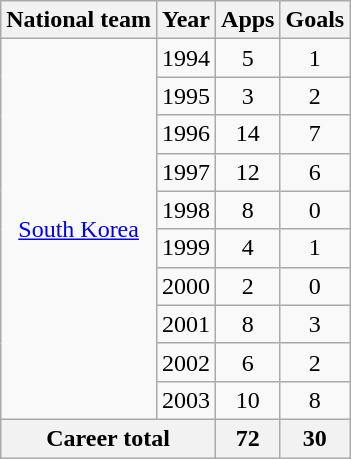<table class="wikitable" style="text-align:center">
<tr>
<th>National team</th>
<th>Year</th>
<th>Apps</th>
<th>Goals</th>
</tr>
<tr>
<td rowspan="10"><a href='#'>South Korea</a></td>
<td>1994</td>
<td>5</td>
<td>1</td>
</tr>
<tr>
<td>1995</td>
<td>3</td>
<td>2</td>
</tr>
<tr>
<td>1996</td>
<td>14</td>
<td>7</td>
</tr>
<tr>
<td>1997</td>
<td>12</td>
<td>6</td>
</tr>
<tr>
<td>1998</td>
<td>8</td>
<td>0</td>
</tr>
<tr>
<td>1999</td>
<td>4</td>
<td>1</td>
</tr>
<tr>
<td>2000</td>
<td>2</td>
<td>0</td>
</tr>
<tr>
<td>2001</td>
<td>8</td>
<td>3</td>
</tr>
<tr>
<td>2002</td>
<td>6</td>
<td>2</td>
</tr>
<tr>
<td>2003</td>
<td>10</td>
<td>8</td>
</tr>
<tr>
<th colspan="2">Career total</th>
<th>72</th>
<th>30</th>
</tr>
</table>
